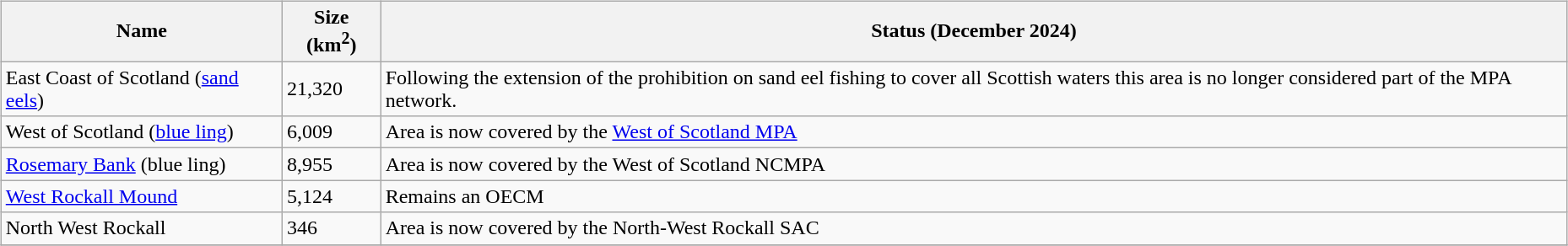<table>
<tr>
<td><br><table class="wikitable sortable">
<tr>
<th>Name</th>
<th>Size (km<sup>2</sup>)</th>
<th>Status (December 2024)</th>
</tr>
<tr>
<td>East Coast of Scotland (<a href='#'>sand eels</a>)</td>
<td>21,320</td>
<td>Following the extension of the prohibition on sand eel fishing to cover all Scottish waters this area is no longer considered part of the MPA network.</td>
</tr>
<tr>
<td>West of Scotland (<a href='#'>blue ling</a>)</td>
<td>6,009</td>
<td>Area is now covered by the <a href='#'>West of Scotland MPA</a></td>
</tr>
<tr>
<td><a href='#'>Rosemary Bank</a> (blue ling)</td>
<td>8,955</td>
<td>Area is now covered by the West of Scotland NCMPA</td>
</tr>
<tr>
<td><a href='#'>West Rockall Mound</a></td>
<td>5,124</td>
<td>Remains an OECM</td>
</tr>
<tr>
<td>North West Rockall</td>
<td>346</td>
<td>Area is now covered by the North-West Rockall SAC</td>
</tr>
<tr>
</tr>
</table>
</td>
<td></td>
</tr>
</table>
